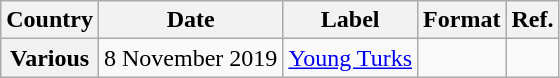<table class="wikitable plainrowheaders">
<tr>
<th scope="col">Country</th>
<th scope="col">Date</th>
<th scope="col">Label</th>
<th scope="col">Format</th>
<th scope="col">Ref.</th>
</tr>
<tr>
<th scope="row">Various</th>
<td>8 November 2019</td>
<td><a href='#'>Young Turks</a></td>
<td></td>
<td></td>
</tr>
</table>
